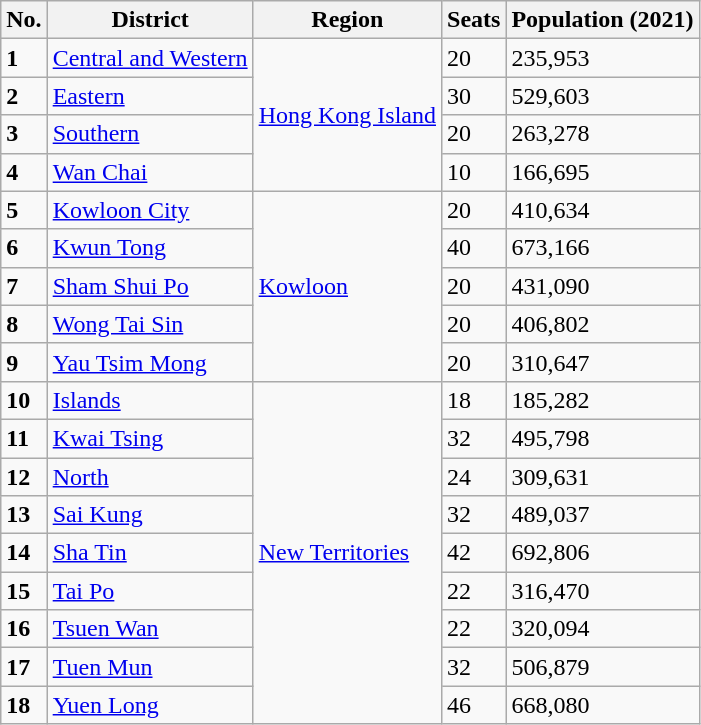<table class="wikitable sortable">
<tr>
<th>No.</th>
<th>District</th>
<th>Region</th>
<th>Seats</th>
<th>Population (2021)</th>
</tr>
<tr>
<td><strong>1</strong></td>
<td><a href='#'>Central and Western</a></td>
<td rowspan="4"><a href='#'>Hong Kong Island</a></td>
<td>20</td>
<td>235,953</td>
</tr>
<tr>
<td><strong>2</strong></td>
<td><a href='#'>Eastern</a></td>
<td>30</td>
<td>529,603</td>
</tr>
<tr>
<td><strong>3</strong></td>
<td><a href='#'>Southern</a></td>
<td>20</td>
<td>263,278</td>
</tr>
<tr>
<td><strong>4</strong></td>
<td><a href='#'>Wan Chai</a></td>
<td>10</td>
<td>166,695</td>
</tr>
<tr>
<td><strong>5</strong></td>
<td><a href='#'>Kowloon City</a></td>
<td rowspan="5"><a href='#'>Kowloon</a></td>
<td>20</td>
<td>410,634</td>
</tr>
<tr>
<td><strong>6</strong></td>
<td><a href='#'>Kwun Tong</a></td>
<td>40</td>
<td>673,166</td>
</tr>
<tr>
<td><strong>7</strong></td>
<td><a href='#'>Sham Shui Po</a></td>
<td>20</td>
<td>431,090</td>
</tr>
<tr>
<td><strong>8</strong></td>
<td><a href='#'>Wong Tai Sin</a></td>
<td>20</td>
<td>406,802</td>
</tr>
<tr>
<td><strong>9</strong></td>
<td><a href='#'>Yau Tsim Mong</a></td>
<td>20</td>
<td>310,647</td>
</tr>
<tr>
<td><strong>10</strong></td>
<td><a href='#'>Islands</a></td>
<td rowspan="9"><a href='#'>New Territories</a></td>
<td>18</td>
<td>185,282</td>
</tr>
<tr>
<td><strong>11</strong></td>
<td><a href='#'>Kwai Tsing</a></td>
<td>32</td>
<td>495,798</td>
</tr>
<tr>
<td><strong>12</strong></td>
<td><a href='#'>North</a></td>
<td>24</td>
<td>309,631</td>
</tr>
<tr>
<td><strong>13</strong></td>
<td><a href='#'>Sai Kung</a></td>
<td>32</td>
<td>489,037</td>
</tr>
<tr>
<td><strong>14</strong></td>
<td><a href='#'>Sha Tin</a></td>
<td>42</td>
<td>692,806</td>
</tr>
<tr>
<td><strong>15</strong></td>
<td><a href='#'>Tai Po</a></td>
<td>22</td>
<td>316,470</td>
</tr>
<tr>
<td><strong>16</strong></td>
<td><a href='#'>Tsuen Wan</a></td>
<td>22</td>
<td>320,094</td>
</tr>
<tr>
<td><strong>17</strong></td>
<td><a href='#'>Tuen Mun</a></td>
<td>32</td>
<td>506,879</td>
</tr>
<tr>
<td><strong>18</strong></td>
<td><a href='#'>Yuen Long</a></td>
<td>46</td>
<td>668,080</td>
</tr>
</table>
